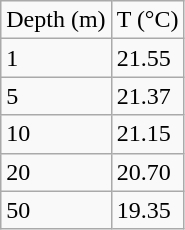<table class="wikitable">
<tr>
<td>Depth (m)</td>
<td>T (°C)</td>
</tr>
<tr>
<td>1</td>
<td>21.55</td>
</tr>
<tr>
<td>5</td>
<td>21.37</td>
</tr>
<tr>
<td>10</td>
<td>21.15</td>
</tr>
<tr>
<td>20</td>
<td>20.70</td>
</tr>
<tr>
<td>50</td>
<td>19.35</td>
</tr>
</table>
